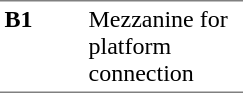<table border=0 cellspacing=0 cellpadding=3>
<tr>
<td style="border-bottom:solid 1px gray;border-top:solid 1px gray;" width=50 valign=top><strong>B1</strong></td>
<td style="border-top:solid 1px gray;border-bottom:solid 1px gray;" width=100 valign=top>Mezzanine for platform connection</td>
</tr>
</table>
